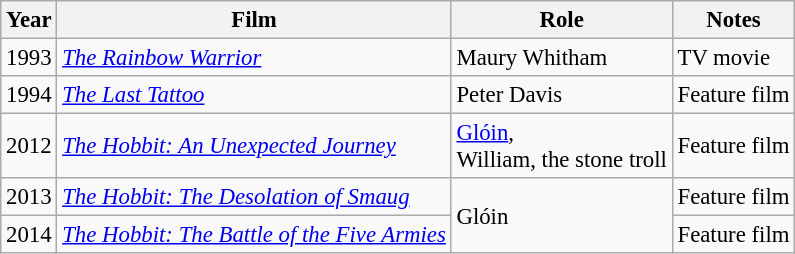<table class="wikitable" style="font-size: 95%;">
<tr>
<th>Year</th>
<th>Film</th>
<th>Role</th>
<th>Notes</th>
</tr>
<tr>
<td>1993</td>
<td><em><a href='#'>The Rainbow Warrior</a></em></td>
<td>Maury Whitham</td>
<td>TV movie</td>
</tr>
<tr>
<td>1994</td>
<td><em><a href='#'>The Last Tattoo</a></em></td>
<td>Peter Davis</td>
<td>Feature film</td>
</tr>
<tr>
<td>2012</td>
<td><em><a href='#'>The Hobbit: An Unexpected Journey</a></em></td>
<td><a href='#'>Glóin</a>,<br>William, the stone troll</td>
<td>Feature film</td>
</tr>
<tr>
<td>2013</td>
<td><em><a href='#'>The Hobbit: The Desolation of Smaug</a></em></td>
<td rowspan="2">Glóin</td>
<td>Feature film</td>
</tr>
<tr>
<td>2014</td>
<td><em><a href='#'>The Hobbit: The Battle of the Five Armies</a></em></td>
<td>Feature film</td>
</tr>
</table>
